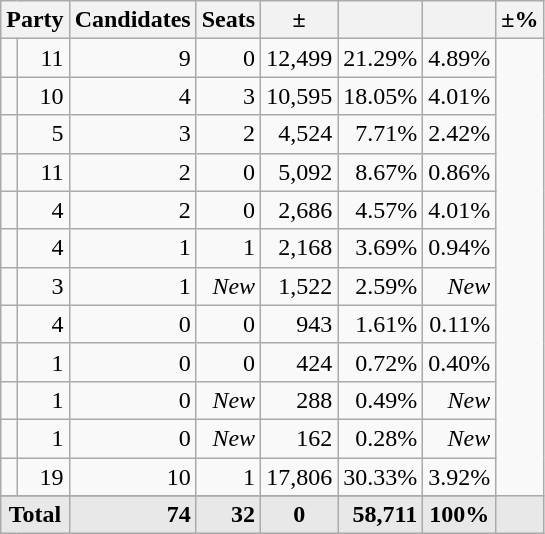<table class=wikitable>
<tr>
<th colspan=2 align=center>Party</th>
<th>Candidates</th>
<th>Seats</th>
<th>±</th>
<th></th>
<th></th>
<th>±%</th>
</tr>
<tr>
<td></td>
<td align=right>11</td>
<td align=right>9</td>
<td align=right> 0</td>
<td align=right>12,499</td>
<td align=right>21.29%</td>
<td align=right> 4.89%</td>
</tr>
<tr>
<td></td>
<td align=right>10</td>
<td align=right>4</td>
<td align=right> 3</td>
<td align=right>10,595</td>
<td align=right>18.05%</td>
<td align=right> 4.01%</td>
</tr>
<tr>
<td></td>
<td align=right>5</td>
<td align=right>3</td>
<td align=right> 2</td>
<td align=right>4,524</td>
<td align=right>7.71%</td>
<td align=right> 2.42%</td>
</tr>
<tr>
<td></td>
<td align=right>11</td>
<td align=right>2</td>
<td align=right> 0</td>
<td align=right>5,092</td>
<td align=right>8.67%</td>
<td align=right> 0.86%</td>
</tr>
<tr>
<td></td>
<td align=right>4</td>
<td align=right>2</td>
<td align=right> 0</td>
<td align=right>2,686</td>
<td align=right>4.57%</td>
<td align=right> 4.01%</td>
</tr>
<tr>
<td></td>
<td align=right>4</td>
<td align=right>1</td>
<td align=right> 1</td>
<td align=right>2,168</td>
<td align=right>3.69%</td>
<td align=right> 0.94%</td>
</tr>
<tr>
<td></td>
<td align=right>3</td>
<td align=right> 1</td>
<td align=right><em>New</em></td>
<td align=right>1,522</td>
<td align=right>2.59%</td>
<td align=right><em>New</em></td>
</tr>
<tr>
<td></td>
<td align=right>4</td>
<td align=right>0</td>
<td align=right> 0</td>
<td align=right>943</td>
<td align=right>1.61%</td>
<td align=right> 0.11%</td>
</tr>
<tr>
<td></td>
<td align=right>1</td>
<td align=right>0</td>
<td align=right> 0</td>
<td align=right>424</td>
<td align=right>0.72%</td>
<td align=right> 0.40%</td>
</tr>
<tr>
<td></td>
<td align=right>1</td>
<td align=right>0</td>
<td align=right><em>New</em></td>
<td align=right>288</td>
<td align=right>0.49%</td>
<td align=right><em>New</em></td>
</tr>
<tr>
<td></td>
<td align=right>1</td>
<td align=right>0</td>
<td align=right><em>New</em></td>
<td align=right>162</td>
<td align=right>0.28%</td>
<td align=right><em>New</em></td>
</tr>
<tr>
<td></td>
<td align=right>19</td>
<td align=right>10</td>
<td align=right> 1</td>
<td align=right>17,806</td>
<td align=right>30.33%</td>
<td align=right> 3.92%</td>
</tr>
<tr>
</tr>
<tr style="font-weight:bold; background:rgb(232,232,232);">
<td colspan=2 align=center>Total</td>
<td align=right>74</td>
<td align=right>32</td>
<td align=center> 0</td>
<td align=right>58,711</td>
<td align=center>100%</td>
<td></td>
</tr>
</table>
